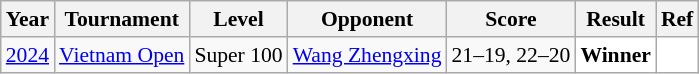<table class="sortable wikitable" style="font-size: 90%;">
<tr>
<th>Year</th>
<th>Tournament</th>
<th>Level</th>
<th>Opponent</th>
<th>Score</th>
<th>Result</th>
<th>Ref</th>
</tr>
<tr>
<td align="center"><a href='#'>2024</a></td>
<td align="left"><a href='#'>Vietnam Open</a></td>
<td align="left">Super 100</td>
<td align="left"> <a href='#'>Wang Zhengxing</a></td>
<td align="left">21–19, 22–20</td>
<td style="text-align:left; background:white"> <strong>Winner</strong></td>
<td style="text-align:center; background:white"></td>
</tr>
</table>
